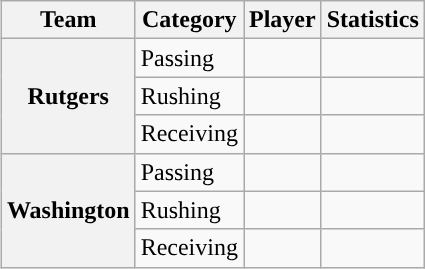<table class="wikitable" style="float:right">
<tr>
<th>Team</th>
<th>Category</th>
<th>Player</th>
<th>Statistics</th>
</tr>
<tr>
<th rowspan=3>Rutgers</th>
<td>Passing</td>
<td></td>
<td></td>
</tr>
<tr>
<td>Rushing</td>
<td></td>
<td></td>
</tr>
<tr>
<td>Receiving</td>
<td></td>
<td></td>
</tr>
<tr>
<th rowspan=3>Washington</th>
<td>Passing</td>
<td></td>
<td></td>
</tr>
<tr>
<td>Rushing</td>
<td></td>
<td></td>
</tr>
<tr>
<td>Receiving</td>
<td></td>
<td></td>
</tr>
</table>
